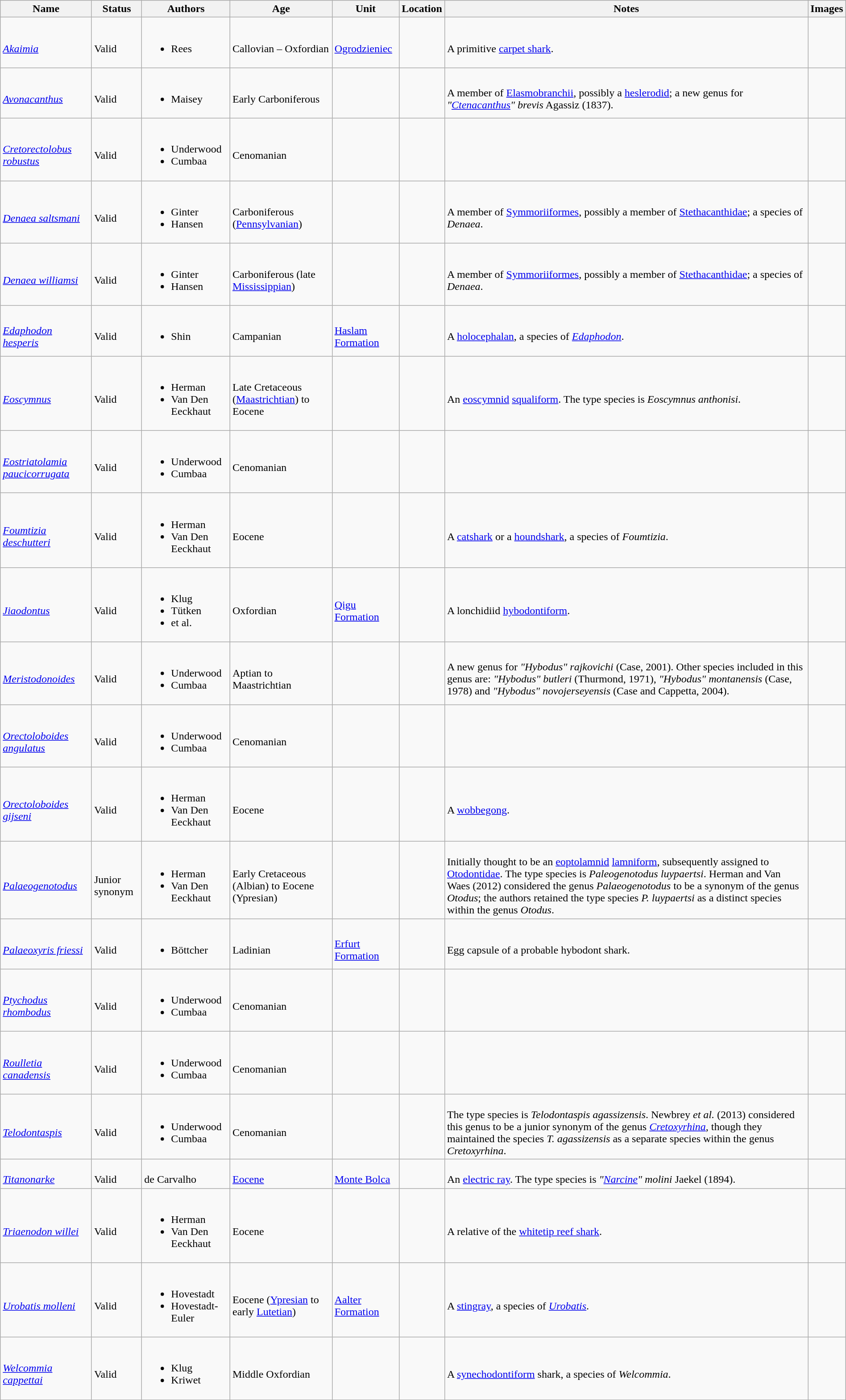<table class="wikitable sortable" align="center" width="100%">
<tr>
<th>Name</th>
<th>Status</th>
<th>Authors</th>
<th>Age</th>
<th>Unit</th>
<th>Location</th>
<th>Notes</th>
<th>Images</th>
</tr>
<tr>
<td><br><em><a href='#'>Akaimia</a></em></td>
<td><br>Valid</td>
<td><br><ul><li>Rees</li></ul></td>
<td><br>Callovian – Oxfordian</td>
<td><br><a href='#'>Ogrodzieniec</a></td>
<td><br></td>
<td><br>A primitive <a href='#'>carpet shark</a>.</td>
<td></td>
</tr>
<tr>
<td><br><em><a href='#'>Avonacanthus</a></em></td>
<td><br>Valid</td>
<td><br><ul><li>Maisey</li></ul></td>
<td><br>Early Carboniferous</td>
<td></td>
<td><br></td>
<td><br>A member of <a href='#'>Elasmobranchii</a>, possibly a <a href='#'>heslerodid</a>; a new genus for <em>"<a href='#'>Ctenacanthus</a>" brevis</em> Agassiz (1837).</td>
<td></td>
</tr>
<tr>
<td><br><em><a href='#'>Cretorectolobus robustus</a></em></td>
<td><br>Valid</td>
<td><br><ul><li>Underwood</li><li>Cumbaa</li></ul></td>
<td><br>Cenomanian</td>
<td></td>
<td><br></td>
<td></td>
<td></td>
</tr>
<tr>
<td><br><em><a href='#'>Denaea saltsmani</a></em></td>
<td><br>Valid</td>
<td><br><ul><li>Ginter</li><li>Hansen</li></ul></td>
<td><br>Carboniferous (<a href='#'>Pennsylvanian</a>)</td>
<td></td>
<td><br></td>
<td><br>A member of <a href='#'>Symmoriiformes</a>, possibly a member of <a href='#'>Stethacanthidae</a>; a species of <em>Denaea</em>.</td>
<td></td>
</tr>
<tr>
<td><br><em><a href='#'>Denaea williamsi</a></em></td>
<td><br>Valid</td>
<td><br><ul><li>Ginter</li><li>Hansen</li></ul></td>
<td><br>Carboniferous (late <a href='#'>Mississippian</a>)</td>
<td></td>
<td><br><br>
<br>
<br>
</td>
<td><br>A member of <a href='#'>Symmoriiformes</a>, possibly a member of <a href='#'>Stethacanthidae</a>; a species of <em>Denaea</em>.</td>
<td></td>
</tr>
<tr>
<td><br><em><a href='#'>Edaphodon hesperis</a></em></td>
<td><br>Valid</td>
<td><br><ul><li>Shin</li></ul></td>
<td><br>Campanian</td>
<td><br><a href='#'>Haslam Formation</a></td>
<td><br></td>
<td><br>A <a href='#'>holocephalan</a>, a species of <em><a href='#'>Edaphodon</a></em>.</td>
<td></td>
</tr>
<tr>
<td><br><em><a href='#'>Eoscymnus</a></em></td>
<td><br>Valid</td>
<td><br><ul><li>Herman</li><li>Van Den Eeckhaut</li></ul></td>
<td><br>Late Cretaceous (<a href='#'>Maastrichtian</a>) to Eocene</td>
<td></td>
<td><br><br>
<br>
<br>
</td>
<td><br>An <a href='#'>eoscymnid</a> <a href='#'>squaliform</a>. The type species is <em>Eoscymnus anthonisi</em>.</td>
<td></td>
</tr>
<tr>
<td><br><em><a href='#'>Eostriatolamia paucicorrugata</a></em></td>
<td><br>Valid</td>
<td><br><ul><li>Underwood</li><li>Cumbaa</li></ul></td>
<td><br>Cenomanian</td>
<td></td>
<td><br></td>
<td></td>
<td></td>
</tr>
<tr>
<td><br><em><a href='#'>Foumtizia deschutteri</a></em></td>
<td><br>Valid</td>
<td><br><ul><li>Herman</li><li>Van Den Eeckhaut</li></ul></td>
<td><br>Eocene</td>
<td></td>
<td><br></td>
<td><br>A <a href='#'>catshark</a> or a <a href='#'>houndshark</a>, a species of <em>Foumtizia</em>.</td>
<td></td>
</tr>
<tr>
<td><br><em><a href='#'>Jiaodontus</a></em></td>
<td><br>Valid</td>
<td><br><ul><li>Klug</li><li>Tütken</li><li>et al.</li></ul></td>
<td><br>Oxfordian</td>
<td><br><a href='#'>Qigu Formation</a></td>
<td><br></td>
<td><br>A lonchidiid <a href='#'>hybodontiform</a>.</td>
<td></td>
</tr>
<tr>
<td><br><em><a href='#'>Meristodonoides</a></em></td>
<td><br>Valid</td>
<td><br><ul><li>Underwood</li><li>Cumbaa</li></ul></td>
<td><br>Aptian to Maastrichtian</td>
<td></td>
<td><br>
</td>
<td><br>A new genus for <em>"Hybodus" rajkovichi</em> (Case, 2001). Other species included in this genus are: <em>"Hybodus" butleri</em> (Thurmond, 1971), <em>"Hybodus" montanensis</em> (Case, 1978) and <em>"Hybodus" novojerseyensis</em> (Case and Cappetta, 2004).</td>
<td></td>
</tr>
<tr>
<td><br><em><a href='#'>Orectoloboides angulatus</a></em></td>
<td><br>Valid</td>
<td><br><ul><li>Underwood</li><li>Cumbaa</li></ul></td>
<td><br>Cenomanian</td>
<td></td>
<td><br></td>
<td></td>
<td></td>
</tr>
<tr>
<td><br><em><a href='#'>Orectoloboides gijseni</a></em></td>
<td><br>Valid</td>
<td><br><ul><li>Herman</li><li>Van Den Eeckhaut</li></ul></td>
<td><br>Eocene</td>
<td></td>
<td><br></td>
<td><br>A <a href='#'>wobbegong</a>.</td>
<td></td>
</tr>
<tr>
<td><br><em><a href='#'>Palaeogenotodus</a></em></td>
<td><br>Junior synonym</td>
<td><br><ul><li>Herman</li><li>Van Den Eeckhaut</li></ul></td>
<td><br>Early Cretaceous (Albian) to Eocene (Ypresian)</td>
<td></td>
<td><br><br>
<br>
<br>
<br>
</td>
<td><br>Initially thought to be an <a href='#'>eoptolamnid</a> <a href='#'>lamniform</a>, subsequently assigned to <a href='#'>Otodontidae</a>. The type species is <em>Paleogenotodus luypaertsi</em>. Herman and Van Waes (2012) considered the genus <em>Palaeogenotodus</em> to be a synonym of the genus <em>Otodus</em>; the authors retained the type species <em>P. luypaertsi</em> as a distinct species within the genus <em>Otodus</em>.</td>
<td></td>
</tr>
<tr>
<td><br><em><a href='#'>Palaeoxyris friessi</a></em></td>
<td><br>Valid</td>
<td><br><ul><li>Böttcher</li></ul></td>
<td><br>Ladinian</td>
<td><br><a href='#'>Erfurt Formation</a></td>
<td><br></td>
<td><br>Egg capsule of a probable hybodont shark.</td>
<td></td>
</tr>
<tr>
<td><br><em><a href='#'>Ptychodus rhombodus</a></em></td>
<td><br>Valid</td>
<td><br><ul><li>Underwood</li><li>Cumbaa</li></ul></td>
<td><br>Cenomanian</td>
<td></td>
<td><br></td>
<td></td>
<td></td>
</tr>
<tr>
<td><br><em><a href='#'>Roulletia canadensis</a></em></td>
<td><br>Valid</td>
<td><br><ul><li>Underwood</li><li>Cumbaa</li></ul></td>
<td><br>Cenomanian</td>
<td></td>
<td><br></td>
<td></td>
<td></td>
</tr>
<tr>
<td><br><em><a href='#'>Telodontaspis</a></em></td>
<td><br>Valid</td>
<td><br><ul><li>Underwood</li><li>Cumbaa</li></ul></td>
<td><br>Cenomanian</td>
<td></td>
<td><br></td>
<td><br>The type species is <em>Telodontaspis agassizensis</em>. Newbrey <em>et al.</em> (2013) considered this genus to be a junior synonym of the genus <em><a href='#'>Cretoxyrhina</a></em>, though they maintained the species <em>T. agassizensis</em> as a separate species within the genus <em>Cretoxyrhina</em>.</td>
<td></td>
</tr>
<tr>
<td><br><em><a href='#'>Titanonarke</a></em></td>
<td><br>Valid</td>
<td><br>de Carvalho</td>
<td><br><a href='#'>Eocene</a></td>
<td><br><a href='#'>Monte Bolca</a></td>
<td><br></td>
<td><br>An <a href='#'>electric ray</a>. The type species is <em>"<a href='#'>Narcine</a>" molini</em> Jaekel (1894).</td>
<td></td>
</tr>
<tr>
<td><br><em><a href='#'>Triaenodon willei</a></em></td>
<td><br>Valid</td>
<td><br><ul><li>Herman</li><li>Van Den Eeckhaut</li></ul></td>
<td><br>Eocene</td>
<td></td>
<td><br></td>
<td><br>A relative of the <a href='#'>whitetip reef shark</a>.</td>
<td></td>
</tr>
<tr>
<td><br><em><a href='#'>Urobatis molleni</a></em></td>
<td><br>Valid</td>
<td><br><ul><li>Hovestadt</li><li>Hovestadt-Euler</li></ul></td>
<td><br>Eocene (<a href='#'>Ypresian</a> to early <a href='#'>Lutetian</a>)</td>
<td><br><a href='#'>Aalter Formation</a></td>
<td><br></td>
<td><br>A <a href='#'>stingray</a>, a species of <em><a href='#'>Urobatis</a></em>.</td>
<td></td>
</tr>
<tr>
<td><br><em><a href='#'>Welcommia cappettai</a></em></td>
<td><br>Valid</td>
<td><br><ul><li>Klug</li><li>Kriwet</li></ul></td>
<td><br>Middle Oxfordian</td>
<td></td>
<td><br></td>
<td><br>A <a href='#'>synechodontiform</a> shark, a species of <em>Welcommia</em>.</td>
<td></td>
</tr>
<tr>
</tr>
</table>
